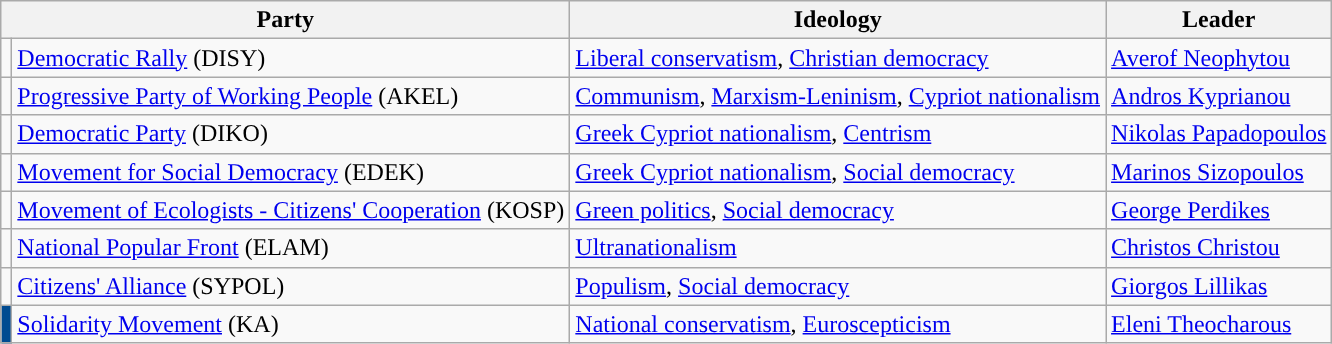<table class=wikitable style=text-align:left>
<tr>
<th colspan=2>Party</th>
<th>Ideology</th>
<th>Leader</th>
</tr>
<tr>
<td></td>
<td><a href='#'>Democratic Rally</a> (DISY)</td>
<td><a href='#'>Liberal conservatism</a>, <a href='#'>Christian democracy</a></td>
<td><a href='#'>Averof Neophytou</a></td>
</tr>
<tr>
<td></td>
<td><a href='#'>Progressive Party of Working People</a> (AKEL)</td>
<td><a href='#'>Communism</a>, <a href='#'>Marxism-Leninism</a>, <a href='#'>Cypriot nationalism</a></td>
<td><a href='#'>Andros Kyprianou</a></td>
</tr>
<tr>
<td></td>
<td><a href='#'>Democratic Party</a> (DIKO)</td>
<td><a href='#'>Greek Cypriot nationalism</a>, <a href='#'>Centrism</a></td>
<td><a href='#'>Nikolas Papadopoulos</a></td>
</tr>
<tr>
<td></td>
<td><a href='#'>Movement for Social Democracy</a> (EDEK)</td>
<td><a href='#'>Greek Cypriot nationalism</a>, <a href='#'>Social democracy</a></td>
<td><a href='#'>Marinos Sizopoulos</a></td>
</tr>
<tr>
<td></td>
<td><a href='#'>Movement of Ecologists - Citizens' Cooperation</a> (KOSP)</td>
<td><a href='#'>Green politics</a>, <a href='#'>Social democracy</a></td>
<td><a href='#'>George Perdikes</a></td>
</tr>
<tr>
<td></td>
<td><a href='#'>National Popular Front</a> (ELAM)</td>
<td><a href='#'>Ultranationalism</a></td>
<td><a href='#'>Christos Christou</a></td>
</tr>
<tr>
<td></td>
<td><a href='#'>Citizens' Alliance</a> (SYPOL)</td>
<td><a href='#'>Populism</a>, <a href='#'>Social democracy</a></td>
<td><a href='#'>Giorgos Lillikas</a></td>
</tr>
<tr>
<td bgcolor="#004B91"></td>
<td><a href='#'>Solidarity Movement</a> (KA)</td>
<td><a href='#'>National conservatism</a>, <a href='#'>Euroscepticism</a></td>
<td><a href='#'>Eleni Theocharous</a></td>
</tr>
</table>
